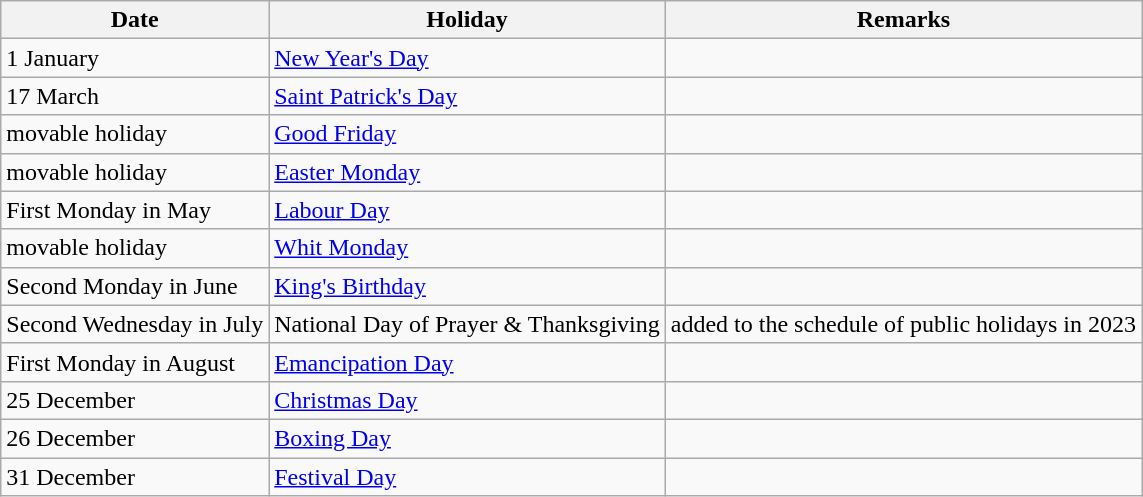<table class="wikitable">
<tr>
<th>Date</th>
<th>Holiday</th>
<th>Remarks</th>
</tr>
<tr>
<td>1 January</td>
<td><a href='#'>New Year's Day</a></td>
<td></td>
</tr>
<tr>
<td>17 March</td>
<td><a href='#'>Saint Patrick's Day</a></td>
<td></td>
</tr>
<tr>
<td>movable holiday</td>
<td><a href='#'>Good Friday</a></td>
<td></td>
</tr>
<tr>
<td>movable holiday</td>
<td><a href='#'>Easter Monday</a></td>
<td></td>
</tr>
<tr>
<td>First Monday in May</td>
<td><a href='#'>Labour Day</a></td>
<td></td>
</tr>
<tr>
<td>movable holiday</td>
<td><a href='#'>Whit Monday</a></td>
<td></td>
</tr>
<tr>
<td>Second Monday in June</td>
<td><a href='#'>King's Birthday</a></td>
<td></td>
</tr>
<tr>
<td>Second Wednesday in July</td>
<td>National Day of Prayer & Thanksgiving</td>
<td>added to the schedule of public holidays in 2023</td>
</tr>
<tr>
<td>First Monday in August</td>
<td><a href='#'>Emancipation Day</a></td>
<td></td>
</tr>
<tr>
<td>25 December</td>
<td><a href='#'>Christmas Day</a></td>
<td></td>
</tr>
<tr>
<td>26 December</td>
<td><a href='#'>Boxing Day</a></td>
<td></td>
</tr>
<tr>
<td>31 December</td>
<td><a href='#'>Festival Day</a></td>
<td></td>
</tr>
</table>
